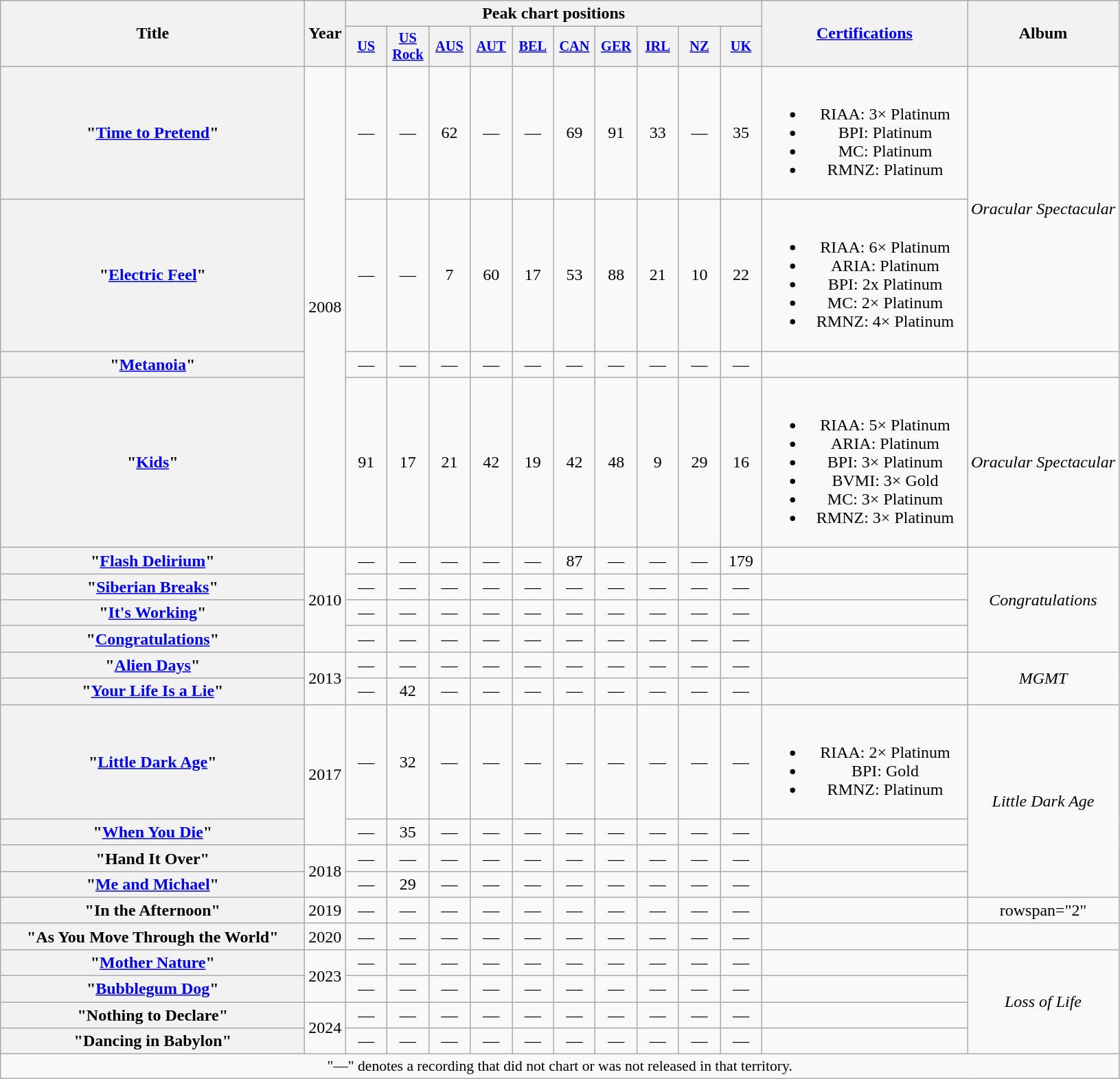<table class="wikitable plainrowheaders" style="text-align:center;">
<tr>
<th scope="col" rowspan="2" style="width:18em;">Title</th>
<th scope="col" rowspan="2" style="width:2em;">Year</th>
<th scope="col" colspan="10">Peak chart positions</th>
<th scope="col" rowspan="2" style="width:12em;"><a href='#'>Certifications</a></th>
<th scope="col" rowspan="2">Album</th>
</tr>
<tr>
<th scope="col" style="width:2.5em;font-size:85%;"><a href='#'>US</a><br></th>
<th scope="col" style="width:2.5em;font-size:85%;"><a href='#'>US<br>Rock</a><br></th>
<th scope="col" style="width:2.5em;font-size:85%;"><a href='#'>AUS</a><br></th>
<th scope="col" style="width:2.5em;font-size:85%;"><a href='#'>AUT</a><br></th>
<th scope="col" style="width:2.5em;font-size:85%;"><a href='#'>BEL</a><br></th>
<th scope="col" style="width:2.5em;font-size:85%;"><a href='#'>CAN</a><br></th>
<th scope="col" style="width:2.5em;font-size:85%;"><a href='#'>GER</a><br></th>
<th scope="col" style="width:2.5em;font-size:85%;"><a href='#'>IRL</a><br></th>
<th scope="col" style="width:2.5em;font-size:85%;"><a href='#'>NZ</a><br></th>
<th scope="col" style="width:2.5em;font-size:85%;"><a href='#'>UK</a><br></th>
</tr>
<tr>
<th scope="row">"<a href='#'>Time to Pretend</a>"</th>
<td rowspan="4">2008</td>
<td>—</td>
<td>—</td>
<td>62</td>
<td>—</td>
<td>—</td>
<td>69</td>
<td>91</td>
<td>33</td>
<td>—</td>
<td>35</td>
<td><br><ul><li>RIAA: 3× Platinum</li><li>BPI: Platinum</li><li>MC: Platinum</li><li>RMNZ: Platinum</li></ul></td>
<td rowspan="2"><em>Oracular Spectacular</em></td>
</tr>
<tr>
<th scope="row">"<a href='#'>Electric Feel</a>"</th>
<td>—</td>
<td>—</td>
<td>7</td>
<td>60</td>
<td>17</td>
<td>53</td>
<td>88</td>
<td>21</td>
<td>10</td>
<td>22</td>
<td><br><ul><li>RIAA: 6× Platinum</li><li>ARIA: Platinum</li><li>BPI: 2x Platinum</li><li>MC: 2× Platinum</li><li>RMNZ: 4× Platinum</li></ul></td>
</tr>
<tr>
<th scope="row">"<a href='#'>Metanoia</a>"</th>
<td>—</td>
<td>—</td>
<td>—</td>
<td>—</td>
<td>—</td>
<td>—</td>
<td>—</td>
<td>—</td>
<td>—</td>
<td>—</td>
<td></td>
<td></td>
</tr>
<tr>
<th scope="row">"<a href='#'>Kids</a>"</th>
<td>91</td>
<td>17</td>
<td>21</td>
<td>42</td>
<td>19</td>
<td>42</td>
<td>48</td>
<td>9</td>
<td>29</td>
<td>16</td>
<td><br><ul><li>RIAA: 5× Platinum</li><li>ARIA: Platinum</li><li>BPI: 3× Platinum</li><li>BVMI: 3× Gold</li><li>MC: 3× Platinum</li><li>RMNZ: 3× Platinum</li></ul></td>
<td><em>Oracular Spectacular</em></td>
</tr>
<tr>
<th scope="row">"<a href='#'>Flash Delirium</a>"</th>
<td rowspan="4">2010</td>
<td>—</td>
<td>—</td>
<td>—</td>
<td>—</td>
<td>—</td>
<td>87</td>
<td>—</td>
<td>—</td>
<td>—</td>
<td>179</td>
<td></td>
<td rowspan="4"><em>Congratulations</em></td>
</tr>
<tr>
<th scope="row">"<a href='#'>Siberian Breaks</a>"</th>
<td>—</td>
<td>—</td>
<td>—</td>
<td>—</td>
<td>—</td>
<td>—</td>
<td>—</td>
<td>—</td>
<td>—</td>
<td>—</td>
<td></td>
</tr>
<tr>
<th scope="row">"<a href='#'>It's Working</a>"</th>
<td>—</td>
<td>—</td>
<td>—</td>
<td>—</td>
<td>—</td>
<td>—</td>
<td>—</td>
<td>—</td>
<td>—</td>
<td>—</td>
<td></td>
</tr>
<tr>
<th scope="row">"<a href='#'>Congratulations</a>"</th>
<td>—</td>
<td>—</td>
<td>—</td>
<td>—</td>
<td>—</td>
<td>—</td>
<td>—</td>
<td>—</td>
<td>—</td>
<td>—</td>
<td></td>
</tr>
<tr>
<th scope="row">"<a href='#'>Alien Days</a>"</th>
<td rowspan="2">2013</td>
<td>—</td>
<td>—</td>
<td>—</td>
<td>—</td>
<td>—</td>
<td>—</td>
<td>—</td>
<td>—</td>
<td>—</td>
<td>—</td>
<td></td>
<td rowspan="2"><em>MGMT</em></td>
</tr>
<tr>
<th scope="row">"<a href='#'>Your Life Is a Lie</a>"</th>
<td>—</td>
<td>42</td>
<td>—</td>
<td>—</td>
<td>—</td>
<td>—</td>
<td>—</td>
<td>—</td>
<td>—</td>
<td>—</td>
<td></td>
</tr>
<tr>
<th scope="row">"<a href='#'>Little Dark Age</a>"</th>
<td rowspan="2">2017</td>
<td>—</td>
<td>32</td>
<td>—</td>
<td>—</td>
<td>—</td>
<td>—</td>
<td>—</td>
<td>—</td>
<td>—</td>
<td>—</td>
<td><br><ul><li>RIAA: 2× Platinum</li><li>BPI: Gold</li><li>RMNZ: Platinum</li></ul></td>
<td rowspan="4"><em>Little Dark Age</em></td>
</tr>
<tr>
<th scope="row">"<a href='#'>When You Die</a>"</th>
<td>—</td>
<td>35</td>
<td>—</td>
<td>—</td>
<td>—</td>
<td>—</td>
<td>—</td>
<td>—</td>
<td>—</td>
<td>—</td>
<td></td>
</tr>
<tr>
<th scope="row">"Hand It Over"</th>
<td rowspan="2">2018</td>
<td>—</td>
<td>—</td>
<td>—</td>
<td>—</td>
<td>—</td>
<td>—</td>
<td>—</td>
<td>—</td>
<td>—</td>
<td>—</td>
<td></td>
</tr>
<tr>
<th scope="row">"<a href='#'>Me and Michael</a>"</th>
<td>—</td>
<td>29</td>
<td>—</td>
<td>—</td>
<td>—</td>
<td>—</td>
<td>—</td>
<td>—</td>
<td>—</td>
<td>—</td>
<td></td>
</tr>
<tr>
<th scope="row">"In the Afternoon"</th>
<td>2019</td>
<td>—</td>
<td>—</td>
<td>—</td>
<td>—</td>
<td>—</td>
<td>—</td>
<td>—</td>
<td>—</td>
<td>—</td>
<td>—</td>
<td></td>
<td>rowspan="2" </td>
</tr>
<tr>
<th scope="row">"As You Move Through the World"</th>
<td>2020</td>
<td>—</td>
<td>—</td>
<td>—</td>
<td>—</td>
<td>—</td>
<td>—</td>
<td>—</td>
<td>—</td>
<td>—</td>
<td>—</td>
<td></td>
</tr>
<tr>
<th scope="row">"<a href='#'>Mother Nature</a>"</th>
<td rowspan="2">2023</td>
<td>—</td>
<td>—</td>
<td>—</td>
<td>—</td>
<td>—</td>
<td>—</td>
<td>—</td>
<td>—</td>
<td>—</td>
<td>—</td>
<td></td>
<td rowspan="4"><em>Loss of Life</em></td>
</tr>
<tr>
<th scope="row">"<a href='#'>Bubblegum Dog</a>"</th>
<td>—</td>
<td>—</td>
<td>—</td>
<td>—</td>
<td>—</td>
<td>—</td>
<td>—</td>
<td>—</td>
<td>—</td>
<td>—</td>
<td></td>
</tr>
<tr>
<th scope="row">"Nothing to Declare"</th>
<td rowspan="2">2024</td>
<td>—</td>
<td>—</td>
<td>—</td>
<td>—</td>
<td>—</td>
<td>—</td>
<td>—</td>
<td>—</td>
<td>—</td>
<td>—</td>
<td></td>
</tr>
<tr>
<th scope="row">"Dancing in Babylon"<br></th>
<td>—</td>
<td>—</td>
<td>—</td>
<td>—</td>
<td>—</td>
<td>—</td>
<td>—</td>
<td>—</td>
<td>—</td>
<td>—</td>
<td></td>
</tr>
<tr>
<td colspan="15" style="font-size:90%">"—" denotes a recording that did not chart or was not released in that territory.</td>
</tr>
</table>
